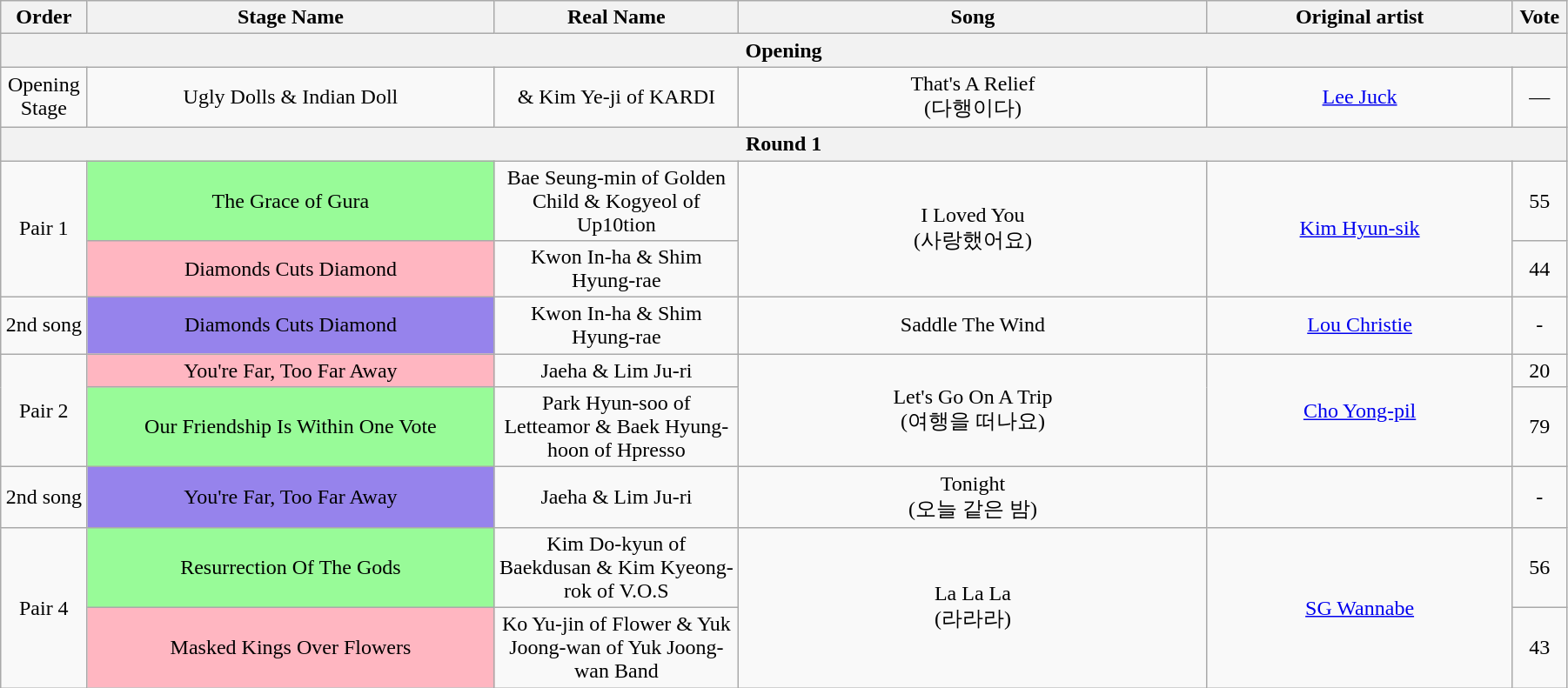<table class="wikitable" style="text-align:center; width:95%;">
<tr>
<th style="width:1%;">Order</th>
<th style="width:20%;">Stage Name</th>
<th style="width:12%;">Real Name</th>
<th style="width:23%;">Song</th>
<th style="width:15%;">Original artist</th>
<th style="width:1%;">Vote</th>
</tr>
<tr>
<th colspan=6>Opening</th>
</tr>
<tr>
<td>Opening Stage</td>
<td>Ugly Dolls & Indian Doll</td>
<td> & Kim Ye-ji of KARDI</td>
<td>That's A Relief<br>(다행이다)</td>
<td><a href='#'>Lee Juck</a></td>
<td>—</td>
</tr>
<tr>
<th colspan=6>Round 1</th>
</tr>
<tr>
<td rowspan=2>Pair 1</td>
<td bgcolor="palegreen">The Grace of Gura</td>
<td>Bae Seung-min of Golden Child & Kogyeol of Up10tion</td>
<td rowspan=2>I Loved You<br>(사랑했어요)</td>
<td rowspan=2><a href='#'>Kim Hyun-sik</a></td>
<td>55</td>
</tr>
<tr>
<td bgcolor="lightpink">Diamonds Cuts Diamond</td>
<td>Kwon In-ha & Shim Hyung-rae</td>
<td>44</td>
</tr>
<tr>
<td>2nd song</td>
<td bgcolor="#9683EC">Diamonds Cuts Diamond</td>
<td>Kwon In-ha & Shim Hyung-rae</td>
<td>Saddle The Wind</td>
<td><a href='#'>Lou Christie</a></td>
<td>-</td>
</tr>
<tr>
<td rowspan=2>Pair 2</td>
<td bgcolor="lightpink">You're Far, Too Far Away</td>
<td>Jaeha & Lim Ju-ri</td>
<td rowspan=2>Let's Go On A Trip<br>(여행을 떠나요)</td>
<td rowspan=2><a href='#'>Cho Yong-pil</a></td>
<td>20</td>
</tr>
<tr>
<td bgcolor="palegreen">Our Friendship Is Within One Vote</td>
<td>Park Hyun-soo of Letteamor & Baek Hyung-hoon of Hpresso</td>
<td>79</td>
</tr>
<tr>
<td>2nd song</td>
<td bgcolor="#9683EC">You're Far, Too Far Away</td>
<td>Jaeha & Lim Ju-ri</td>
<td>Tonight<br>(오늘 같은 밤)</td>
<td></td>
<td>-</td>
</tr>
<tr>
<td rowspan=2>Pair 4</td>
<td bgcolor="palegreen">Resurrection Of The Gods</td>
<td>Kim Do-kyun of Baekdusan & Kim Kyeong-rok of V.O.S</td>
<td rowspan=2>La La La<br>(라라라)</td>
<td rowspan=2><a href='#'>SG Wannabe</a></td>
<td>56</td>
</tr>
<tr>
<td bgcolor="lightpink">Masked Kings Over Flowers</td>
<td>Ko Yu-jin of Flower & Yuk Joong-wan of Yuk Joong-wan Band</td>
<td>43</td>
</tr>
</table>
